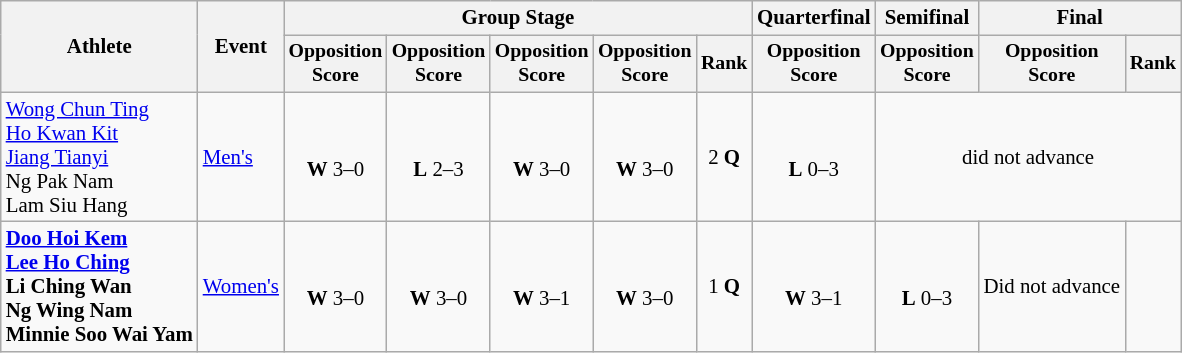<table class=wikitable style=font-size:87%;text-align:center>
<tr>
<th rowspan="2">Athlete</th>
<th rowspan="2">Event</th>
<th colspan="5">Group Stage</th>
<th>Quarterfinal</th>
<th>Semifinal</th>
<th colspan="2">Final</th>
</tr>
<tr style="font-size:95%">
<th>Opposition<br>Score</th>
<th>Opposition<br>Score</th>
<th>Opposition<br>Score</th>
<th>Opposition<br>Score</th>
<th>Rank</th>
<th>Opposition<br>Score</th>
<th>Opposition<br>Score</th>
<th>Opposition<br>Score</th>
<th>Rank</th>
</tr>
<tr>
<td align=left><a href='#'>Wong Chun Ting</a><br><a href='#'>Ho Kwan Kit</a><br><a href='#'>Jiang Tianyi</a><br>Ng Pak Nam<br>Lam Siu Hang</td>
<td align=left><a href='#'>Men's</a></td>
<td><br><strong>W</strong> 3–0</td>
<td><br><strong>L</strong> 2–3</td>
<td><br><strong>W</strong> 3–0</td>
<td><br><strong>W</strong> 3–0</td>
<td>2 <strong>Q</strong></td>
<td><br><strong>L</strong> 0–3</td>
<td colspan=3>did not advance</td>
</tr>
<tr>
<td align=left><strong><a href='#'>Doo Hoi Kem</a><br><a href='#'>Lee Ho Ching</a><br>Li Ching Wan<br>Ng Wing Nam<br>Minnie Soo Wai Yam</strong></td>
<td align=left><a href='#'>Women's</a></td>
<td><br><strong>W</strong> 3–0</td>
<td><br><strong>W</strong> 3–0</td>
<td><br><strong>W</strong> 3–1</td>
<td><br><strong>W</strong> 3–0</td>
<td>1 <strong>Q</strong></td>
<td><br><strong>W</strong> 3–1</td>
<td><br><strong>L</strong> 0–3</td>
<td>Did not advance</td>
<td></td>
</tr>
</table>
